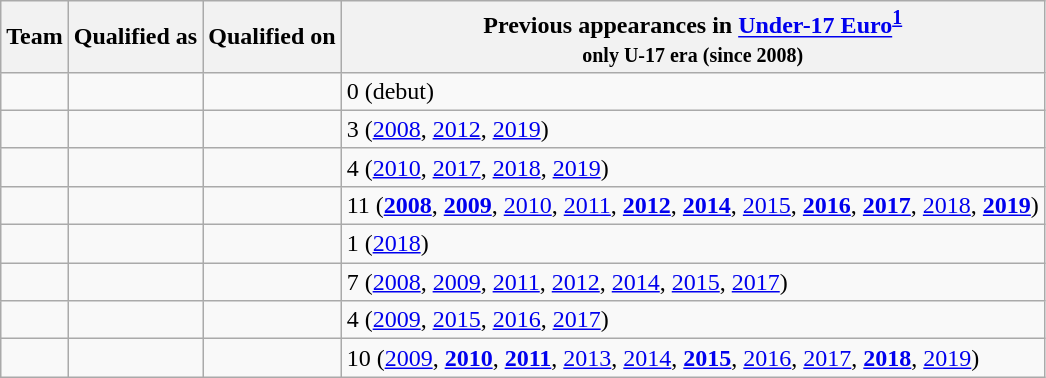<table class="wikitable sortable">
<tr>
<th>Team</th>
<th>Qualified as</th>
<th>Qualified on</th>
<th data-sort-type="number">Previous appearances in <a href='#'>Under-17 Euro</a><sup><a href='#'>1</a></sup><br><small>only U-17 era (since 2008)</small></th>
</tr>
<tr>
<td></td>
<td></td>
<td></td>
<td>0 (debut)</td>
</tr>
<tr>
<td></td>
<td></td>
<td></td>
<td>3 (<a href='#'>2008</a>, <a href='#'>2012</a>, <a href='#'>2019</a>)</td>
</tr>
<tr>
<td></td>
<td></td>
<td></td>
<td>4 (<a href='#'>2010</a>, <a href='#'>2017</a>, <a href='#'>2018</a>, <a href='#'>2019</a>)</td>
</tr>
<tr>
<td></td>
<td></td>
<td></td>
<td>11 (<strong><a href='#'>2008</a></strong>, <strong><a href='#'>2009</a></strong>, <a href='#'>2010</a>, <a href='#'>2011</a>, <strong><a href='#'>2012</a></strong>, <strong><a href='#'>2014</a></strong>, <a href='#'>2015</a>, <strong><a href='#'>2016</a></strong>, <strong><a href='#'>2017</a></strong>, <a href='#'>2018</a>, <strong><a href='#'>2019</a></strong>)</td>
</tr>
<tr>
<td></td>
<td></td>
<td></td>
<td>1 (<a href='#'>2018</a>)</td>
</tr>
<tr>
<td></td>
<td></td>
<td></td>
<td>7 (<a href='#'>2008</a>, <a href='#'>2009</a>, <a href='#'>2011</a>, <a href='#'>2012</a>, <a href='#'>2014</a>, <a href='#'>2015</a>, <a href='#'>2017</a>)</td>
</tr>
<tr>
<td></td>
<td></td>
<td></td>
<td>4 (<a href='#'>2009</a>, <a href='#'>2015</a>, <a href='#'>2016</a>, <a href='#'>2017</a>)</td>
</tr>
<tr>
<td></td>
<td></td>
<td></td>
<td>10 (<a href='#'>2009</a>, <strong><a href='#'>2010</a></strong>, <strong><a href='#'>2011</a></strong>, <a href='#'>2013</a>, <a href='#'>2014</a>, <strong><a href='#'>2015</a></strong>, <a href='#'>2016</a>, <a href='#'>2017</a>, <strong><a href='#'>2018</a></strong>, <a href='#'>2019</a>)</td>
</tr>
</table>
